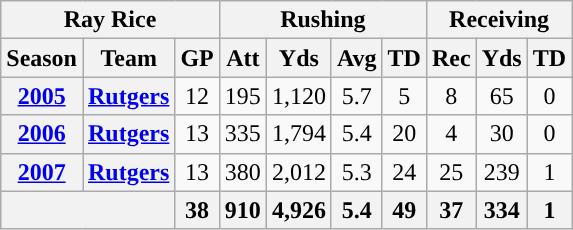<table class="wikitable" style="text-align:center;">
<tr>
<th colspan="3">Ray Rice</th>
<th colspan="4">Rushing</th>
<th colspan="3">Receiving</th>
</tr>
<tr>
<th>Season</th>
<th>Team</th>
<th>GP</th>
<th>Att</th>
<th>Yds</th>
<th>Avg</th>
<th>TD</th>
<th>Rec</th>
<th>Yds</th>
<th>TD</th>
</tr>
<tr>
<th><a href='#'>2005</a></th>
<th><a href='#'>Rutgers</a></th>
<td>12</td>
<td>195</td>
<td>1,120</td>
<td>5.7</td>
<td>5</td>
<td>8</td>
<td>65</td>
<td>0</td>
</tr>
<tr>
<th><a href='#'>2006</a></th>
<th><a href='#'>Rutgers</a></th>
<td>13</td>
<td>335</td>
<td>1,794</td>
<td>5.4</td>
<td>20</td>
<td>4</td>
<td>30</td>
<td>0</td>
</tr>
<tr>
<th><a href='#'>2007</a></th>
<th><a href='#'>Rutgers</a></th>
<td>13</td>
<td>380</td>
<td>2,012</td>
<td>5.3</td>
<td>24</td>
<td>25</td>
<td>239</td>
<td>1</td>
</tr>
<tr>
<th colspan="2"></th>
<th>38</th>
<th>910</th>
<th>4,926</th>
<th>5.4</th>
<th>49</th>
<th>37</th>
<th>334</th>
<th>1</th>
</tr>
</table>
